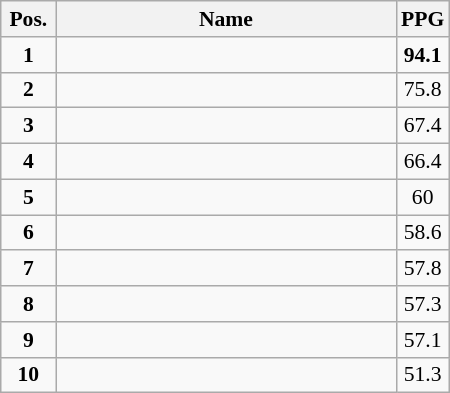<table class="wikitable" style="text-align:center; font-size:90%;">
<tr>
<th width=30px>Pos.</th>
<th width=220px>Name</th>
<th width=20px>PPG</th>
</tr>
<tr>
<td><strong>1</strong></td>
<td align=left><strong></strong></td>
<td><strong>94.1</strong></td>
</tr>
<tr>
<td><strong>2</strong></td>
<td align=left></td>
<td>75.8</td>
</tr>
<tr>
<td><strong>3</strong></td>
<td align=left></td>
<td>67.4</td>
</tr>
<tr>
<td><strong>4</strong></td>
<td align=left></td>
<td>66.4</td>
</tr>
<tr>
<td><strong>5</strong></td>
<td align=left></td>
<td>60</td>
</tr>
<tr>
<td><strong>6</strong></td>
<td align=left></td>
<td>58.6</td>
</tr>
<tr>
<td><strong>7</strong></td>
<td align=left></td>
<td>57.8</td>
</tr>
<tr>
<td><strong>8</strong></td>
<td align=left></td>
<td>57.3</td>
</tr>
<tr>
<td><strong>9</strong></td>
<td align=left></td>
<td>57.1</td>
</tr>
<tr>
<td><strong>10</strong></td>
<td align=left></td>
<td>51.3</td>
</tr>
</table>
